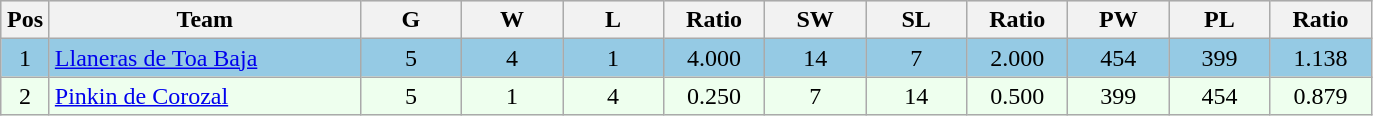<table class=wikitable style="text-align:center">
<tr bgcolor="#DCDCDC">
<th width="25">Pos</th>
<th width="200">Team</th>
<th width="60">G</th>
<th width="60">W</th>
<th width="60">L</th>
<th width="60">Ratio</th>
<th width="60">SW</th>
<th width="60">SL</th>
<th width="60">Ratio</th>
<th width="60">PW</th>
<th width="60">PL</th>
<th width="60">Ratio</th>
</tr>
<tr bgcolor=#95CAE4>
<td>1</td>
<td align=left><a href='#'>Llaneras de Toa Baja</a></td>
<td>5</td>
<td>4</td>
<td>1</td>
<td>4.000</td>
<td>14</td>
<td>7</td>
<td>2.000</td>
<td>454</td>
<td>399</td>
<td>1.138</td>
</tr>
<tr bgcolor=#eeffee>
<td>2</td>
<td align=left><a href='#'>Pinkin de Corozal</a></td>
<td>5</td>
<td>1</td>
<td>4</td>
<td>0.250</td>
<td>7</td>
<td>14</td>
<td>0.500</td>
<td>399</td>
<td>454</td>
<td>0.879</td>
</tr>
</table>
